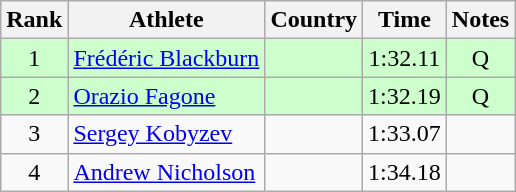<table class="wikitable" style="text-align:center">
<tr>
<th>Rank</th>
<th>Athlete</th>
<th>Country</th>
<th>Time</th>
<th>Notes</th>
</tr>
<tr bgcolor=ccffcc>
<td>1</td>
<td align=left><a href='#'>Frédéric Blackburn</a></td>
<td align=left></td>
<td>1:32.11</td>
<td>Q</td>
</tr>
<tr bgcolor=ccffcc>
<td>2</td>
<td align=left><a href='#'>Orazio Fagone</a></td>
<td align=left></td>
<td>1:32.19</td>
<td>Q</td>
</tr>
<tr>
<td>3</td>
<td align=left><a href='#'>Sergey Kobyzev</a></td>
<td align=left></td>
<td>1:33.07</td>
<td></td>
</tr>
<tr>
<td>4</td>
<td align=left><a href='#'>Andrew Nicholson</a></td>
<td align=left></td>
<td>1:34.18</td>
<td></td>
</tr>
</table>
